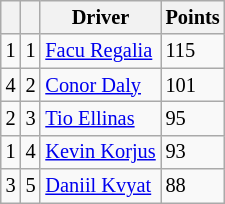<table class="wikitable" style="font-size: 85%;">
<tr>
<th></th>
<th></th>
<th>Driver</th>
<th>Points</th>
</tr>
<tr>
<td align="left"> 1</td>
<td align="center">1</td>
<td> <a href='#'>Facu Regalia</a></td>
<td>115</td>
</tr>
<tr>
<td align="left"> 4</td>
<td align="center">2</td>
<td> <a href='#'>Conor Daly</a></td>
<td>101</td>
</tr>
<tr>
<td align="left"> 2</td>
<td align="center">3</td>
<td> <a href='#'>Tio Ellinas</a></td>
<td>95</td>
</tr>
<tr>
<td align="left"> 1</td>
<td align="center">4</td>
<td> <a href='#'>Kevin Korjus</a></td>
<td>93</td>
</tr>
<tr>
<td align="left"> 3</td>
<td align="center">5</td>
<td> <a href='#'>Daniil Kvyat</a></td>
<td>88</td>
</tr>
</table>
